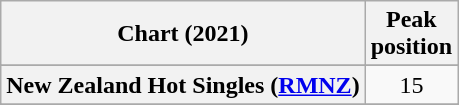<table class="wikitable sortable plainrowheaders" style="text-align:center">
<tr>
<th scope="col">Chart (2021)</th>
<th scope="col">Peak<br>position</th>
</tr>
<tr>
</tr>
<tr>
</tr>
<tr>
</tr>
<tr>
<th scope="row">New Zealand Hot Singles (<a href='#'>RMNZ</a>)</th>
<td>15</td>
</tr>
<tr>
</tr>
<tr>
</tr>
<tr>
</tr>
</table>
